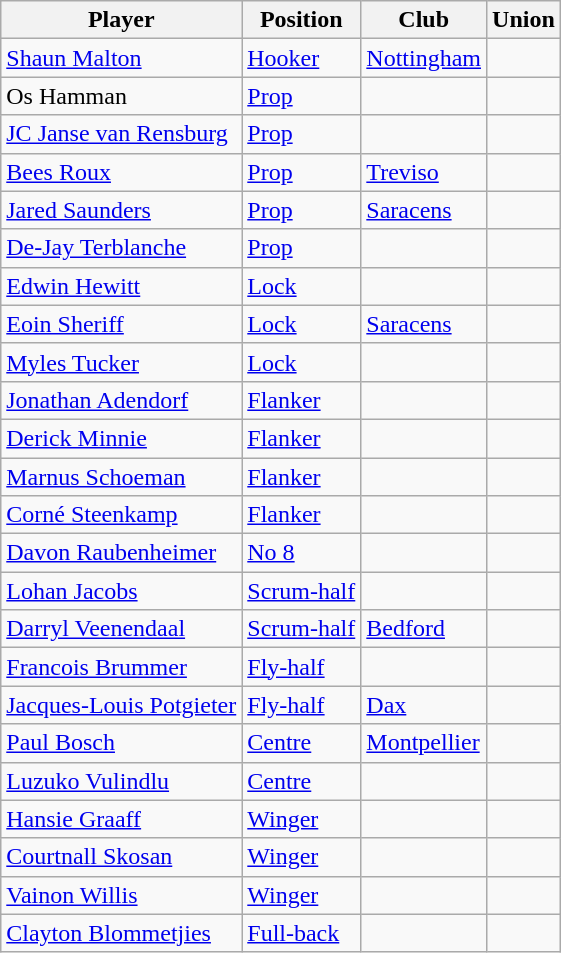<table class="wikitable">
<tr>
<th>Player</th>
<th>Position</th>
<th>Club</th>
<th>Union</th>
</tr>
<tr>
<td><a href='#'>Shaun Malton</a></td>
<td><a href='#'>Hooker</a></td>
<td> <a href='#'>Nottingham</a></td>
<td></td>
</tr>
<tr>
<td>Os Hamman</td>
<td><a href='#'>Prop</a></td>
<td> </td>
<td></td>
</tr>
<tr>
<td><a href='#'>JC Janse van Rensburg</a></td>
<td><a href='#'>Prop</a></td>
<td></td>
<td></td>
</tr>
<tr>
<td><a href='#'>Bees Roux</a></td>
<td><a href='#'>Prop</a></td>
<td> <a href='#'>Treviso</a></td>
<td></td>
</tr>
<tr>
<td><a href='#'>Jared Saunders</a></td>
<td><a href='#'>Prop</a></td>
<td> <a href='#'>Saracens</a></td>
<td></td>
</tr>
<tr>
<td><a href='#'>De-Jay Terblanche</a></td>
<td><a href='#'>Prop</a></td>
<td></td>
<td></td>
</tr>
<tr>
<td><a href='#'>Edwin Hewitt</a></td>
<td><a href='#'>Lock</a></td>
<td></td>
<td></td>
</tr>
<tr>
<td><a href='#'>Eoin Sheriff</a></td>
<td><a href='#'>Lock</a></td>
<td> <a href='#'>Saracens</a></td>
<td></td>
</tr>
<tr>
<td><a href='#'>Myles Tucker</a></td>
<td><a href='#'>Lock</a></td>
<td> </td>
<td></td>
</tr>
<tr>
<td><a href='#'>Jonathan Adendorf</a></td>
<td><a href='#'>Flanker</a></td>
<td></td>
<td></td>
</tr>
<tr>
<td><a href='#'>Derick Minnie</a></td>
<td><a href='#'>Flanker</a></td>
<td></td>
<td></td>
</tr>
<tr>
<td><a href='#'>Marnus Schoeman</a></td>
<td><a href='#'>Flanker</a></td>
<td></td>
<td></td>
</tr>
<tr>
<td><a href='#'>Corné Steenkamp</a></td>
<td><a href='#'>Flanker</a></td>
<td></td>
<td></td>
</tr>
<tr>
<td><a href='#'>Davon Raubenheimer</a></td>
<td><a href='#'>No 8</a></td>
<td></td>
<td></td>
</tr>
<tr>
<td><a href='#'>Lohan Jacobs</a></td>
<td><a href='#'>Scrum-half</a></td>
<td></td>
<td></td>
</tr>
<tr>
<td><a href='#'>Darryl Veenendaal</a></td>
<td><a href='#'>Scrum-half</a></td>
<td> <a href='#'>Bedford</a></td>
<td></td>
</tr>
<tr>
<td><a href='#'>Francois Brummer</a></td>
<td><a href='#'>Fly-half</a></td>
<td></td>
<td></td>
</tr>
<tr>
<td><a href='#'>Jacques-Louis Potgieter</a></td>
<td><a href='#'>Fly-half</a></td>
<td> <a href='#'>Dax</a></td>
<td></td>
</tr>
<tr>
<td><a href='#'>Paul Bosch</a></td>
<td><a href='#'>Centre</a></td>
<td> <a href='#'>Montpellier</a></td>
<td></td>
</tr>
<tr>
<td><a href='#'>Luzuko Vulindlu</a></td>
<td><a href='#'>Centre</a></td>
<td></td>
<td></td>
</tr>
<tr>
<td><a href='#'>Hansie Graaff</a></td>
<td><a href='#'>Winger</a></td>
<td></td>
<td></td>
</tr>
<tr>
<td><a href='#'>Courtnall Skosan</a></td>
<td><a href='#'>Winger</a></td>
<td></td>
<td></td>
</tr>
<tr>
<td><a href='#'>Vainon Willis</a></td>
<td><a href='#'>Winger</a></td>
<td></td>
<td></td>
</tr>
<tr>
<td><a href='#'>Clayton Blommetjies</a></td>
<td><a href='#'>Full-back</a></td>
<td></td>
<td></td>
</tr>
</table>
